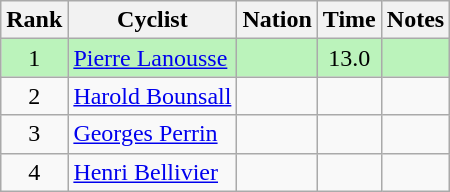<table class="wikitable sortable" style="text-align:center">
<tr>
<th>Rank</th>
<th>Cyclist</th>
<th>Nation</th>
<th>Time</th>
<th>Notes</th>
</tr>
<tr bgcolor=bbf3bb>
<td>1</td>
<td align=left><a href='#'>Pierre Lanousse</a></td>
<td align=left></td>
<td>13.0</td>
<td></td>
</tr>
<tr>
<td>2</td>
<td align=left><a href='#'>Harold Bounsall</a></td>
<td align=left></td>
<td></td>
<td></td>
</tr>
<tr>
<td>3</td>
<td align=left><a href='#'>Georges Perrin</a></td>
<td align=left></td>
<td></td>
<td></td>
</tr>
<tr>
<td>4</td>
<td align=left><a href='#'>Henri Bellivier</a></td>
<td align=left></td>
<td></td>
<td></td>
</tr>
</table>
